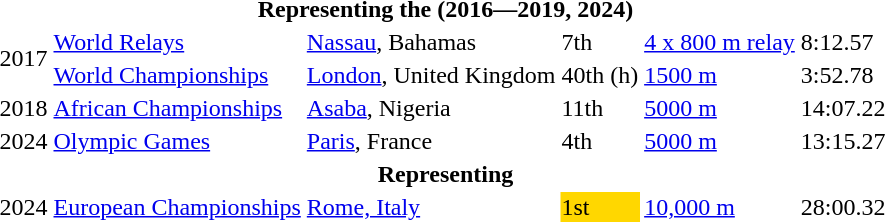<table>
<tr>
<th colspan="7">Representing the  (2016—2019, 2024)</th>
</tr>
<tr>
<td rowspan=2>2017</td>
<td><a href='#'>World Relays</a></td>
<td><a href='#'>Nassau</a>, Bahamas</td>
<td>7th</td>
<td><a href='#'>4 x 800 m relay</a></td>
<td>8:12.57</td>
<td></td>
</tr>
<tr>
<td><a href='#'>World Championships</a></td>
<td><a href='#'>London</a>, United Kingdom</td>
<td>40th (h)</td>
<td><a href='#'>1500 m</a></td>
<td>3:52.78</td>
<td></td>
</tr>
<tr>
<td>2018</td>
<td><a href='#'>African Championships</a></td>
<td><a href='#'>Asaba</a>, Nigeria</td>
<td>11th</td>
<td><a href='#'>5000 m</a></td>
<td>14:07.22</td>
<td></td>
</tr>
<tr>
<td>2024</td>
<td><a href='#'>Olympic Games</a></td>
<td><a href='#'>Paris</a>, France</td>
<td>4th</td>
<td><a href='#'>5000 m</a></td>
<td>13:15.27</td>
</tr>
<tr>
<th colspan="7">Representing </th>
</tr>
<tr>
<td rowspan=2>2024</td>
<td><a href='#'>European Championships</a></td>
<td><a href='#'>Rome, Italy</a></td>
<td bgcolor=gold>1st</td>
<td><a href='#'>10,000 m</a></td>
<td>28:00.32</td>
<td></td>
</tr>
</table>
